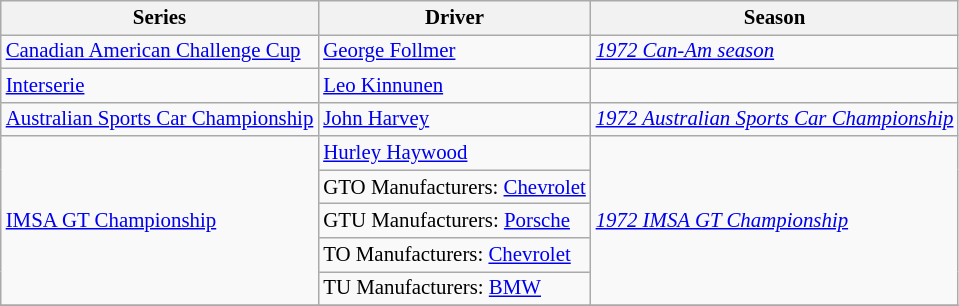<table class="wikitable" style="font-size: 87%;">
<tr>
<th>Series</th>
<th>Driver</th>
<th>Season</th>
</tr>
<tr>
<td><a href='#'>Canadian American Challenge Cup</a></td>
<td> <a href='#'>George Follmer</a></td>
<td><em><a href='#'>1972 Can-Am season</a></em></td>
</tr>
<tr>
<td><a href='#'>Interserie</a></td>
<td> <a href='#'>Leo Kinnunen</a></td>
<td></td>
</tr>
<tr>
<td><a href='#'>Australian Sports Car Championship</a></td>
<td> <a href='#'>John Harvey</a></td>
<td><em><a href='#'>1972 Australian Sports Car Championship</a></em></td>
</tr>
<tr>
<td rowspan=5><a href='#'>IMSA GT Championship</a></td>
<td> <a href='#'>Hurley Haywood</a></td>
<td rowspan=5><em><a href='#'>1972 IMSA GT Championship</a></em></td>
</tr>
<tr>
<td>GTO Manufacturers:  <a href='#'>Chevrolet</a></td>
</tr>
<tr>
<td>GTU Manufacturers:  <a href='#'>Porsche</a></td>
</tr>
<tr>
<td>TO Manufacturers:  <a href='#'>Chevrolet</a></td>
</tr>
<tr>
<td>TU Manufacturers:  <a href='#'>BMW</a></td>
</tr>
<tr>
</tr>
</table>
